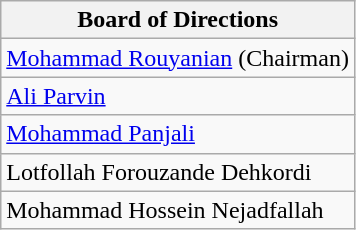<table class="wikitable" "align: right;">
<tr>
<th>Board of Directions</th>
</tr>
<tr>
<td> <a href='#'>Mohammad Rouyanian</a> (Chairman)</td>
</tr>
<tr>
<td> <a href='#'>Ali Parvin</a></td>
</tr>
<tr>
<td> <a href='#'>Mohammad Panjali</a></td>
</tr>
<tr>
<td> Lotfollah Forouzande Dehkordi</td>
</tr>
<tr>
<td> Mohammad Hossein Nejadfallah</td>
</tr>
</table>
